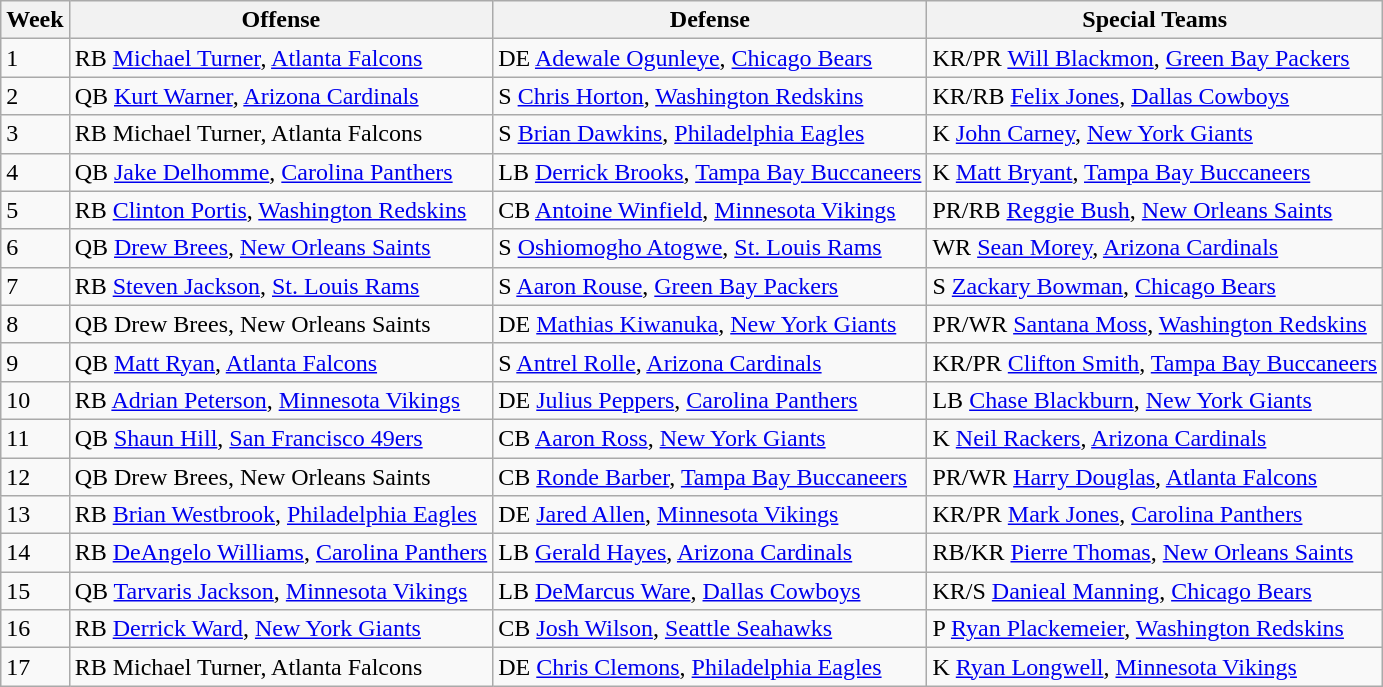<table class="wikitable">
<tr>
<th width=>Week</th>
<th width=>Offense</th>
<th width=>Defense</th>
<th width=>Special Teams</th>
</tr>
<tr>
<td>1</td>
<td>RB <a href='#'>Michael Turner</a>, <a href='#'>Atlanta Falcons</a></td>
<td>DE <a href='#'>Adewale Ogunleye</a>, <a href='#'>Chicago Bears</a></td>
<td>KR/PR <a href='#'>Will Blackmon</a>, <a href='#'>Green Bay Packers</a></td>
</tr>
<tr>
<td>2</td>
<td>QB <a href='#'>Kurt Warner</a>, <a href='#'>Arizona Cardinals</a></td>
<td>S <a href='#'>Chris Horton</a>, <a href='#'>Washington Redskins</a></td>
<td>KR/RB <a href='#'>Felix Jones</a>, <a href='#'>Dallas Cowboys</a></td>
</tr>
<tr>
<td>3</td>
<td>RB Michael Turner, Atlanta Falcons</td>
<td>S <a href='#'>Brian Dawkins</a>, <a href='#'>Philadelphia Eagles</a></td>
<td>K <a href='#'>John Carney</a>, <a href='#'>New York Giants</a></td>
</tr>
<tr>
<td>4</td>
<td>QB <a href='#'>Jake Delhomme</a>, <a href='#'>Carolina Panthers</a></td>
<td>LB <a href='#'>Derrick Brooks</a>, <a href='#'>Tampa Bay Buccaneers</a></td>
<td>K <a href='#'>Matt Bryant</a>, <a href='#'>Tampa Bay Buccaneers</a></td>
</tr>
<tr>
<td>5</td>
<td>RB <a href='#'>Clinton Portis</a>, <a href='#'>Washington Redskins</a></td>
<td>CB <a href='#'>Antoine Winfield</a>, <a href='#'>Minnesota Vikings</a></td>
<td>PR/RB <a href='#'>Reggie Bush</a>, <a href='#'>New Orleans Saints</a></td>
</tr>
<tr>
<td>6</td>
<td>QB <a href='#'>Drew Brees</a>, <a href='#'>New Orleans Saints</a></td>
<td>S <a href='#'>Oshiomogho Atogwe</a>, <a href='#'>St. Louis Rams</a></td>
<td>WR <a href='#'>Sean Morey</a>, <a href='#'>Arizona Cardinals</a></td>
</tr>
<tr>
<td>7</td>
<td>RB <a href='#'>Steven Jackson</a>, <a href='#'>St. Louis Rams</a></td>
<td>S <a href='#'>Aaron Rouse</a>, <a href='#'>Green Bay Packers</a></td>
<td>S <a href='#'>Zackary Bowman</a>, <a href='#'>Chicago Bears</a></td>
</tr>
<tr>
<td>8</td>
<td>QB Drew Brees, New Orleans Saints</td>
<td>DE <a href='#'>Mathias Kiwanuka</a>, <a href='#'>New York Giants</a></td>
<td>PR/WR <a href='#'>Santana Moss</a>, <a href='#'>Washington Redskins</a></td>
</tr>
<tr>
<td>9</td>
<td>QB <a href='#'>Matt Ryan</a>, <a href='#'>Atlanta Falcons</a></td>
<td>S <a href='#'>Antrel Rolle</a>, <a href='#'>Arizona Cardinals</a></td>
<td>KR/PR <a href='#'>Clifton Smith</a>, <a href='#'>Tampa Bay Buccaneers</a></td>
</tr>
<tr>
<td>10</td>
<td>RB <a href='#'>Adrian Peterson</a>, <a href='#'>Minnesota Vikings</a></td>
<td>DE <a href='#'>Julius Peppers</a>, <a href='#'>Carolina Panthers</a></td>
<td>LB <a href='#'>Chase Blackburn</a>, <a href='#'>New York Giants</a></td>
</tr>
<tr>
<td>11</td>
<td>QB <a href='#'>Shaun Hill</a>, <a href='#'>San Francisco 49ers</a></td>
<td>CB <a href='#'>Aaron Ross</a>, <a href='#'>New York Giants</a></td>
<td>K <a href='#'>Neil Rackers</a>, <a href='#'>Arizona Cardinals</a></td>
</tr>
<tr>
<td>12</td>
<td>QB Drew Brees, New Orleans Saints</td>
<td>CB <a href='#'>Ronde Barber</a>, <a href='#'>Tampa Bay Buccaneers</a></td>
<td>PR/WR <a href='#'>Harry Douglas</a>, <a href='#'>Atlanta Falcons</a></td>
</tr>
<tr>
<td>13</td>
<td>RB <a href='#'>Brian Westbrook</a>, <a href='#'>Philadelphia Eagles</a></td>
<td>DE <a href='#'>Jared Allen</a>, <a href='#'>Minnesota Vikings</a></td>
<td>KR/PR <a href='#'>Mark Jones</a>, <a href='#'>Carolina Panthers</a></td>
</tr>
<tr>
<td>14</td>
<td>RB <a href='#'>DeAngelo Williams</a>, <a href='#'>Carolina Panthers</a></td>
<td>LB <a href='#'>Gerald Hayes</a>, <a href='#'>Arizona Cardinals</a></td>
<td>RB/KR <a href='#'>Pierre Thomas</a>, <a href='#'>New Orleans Saints</a></td>
</tr>
<tr>
<td>15</td>
<td>QB <a href='#'>Tarvaris Jackson</a>, <a href='#'>Minnesota Vikings</a></td>
<td>LB <a href='#'>DeMarcus Ware</a>, <a href='#'>Dallas Cowboys</a></td>
<td>KR/S <a href='#'>Danieal Manning</a>, <a href='#'>Chicago Bears</a></td>
</tr>
<tr>
<td>16</td>
<td>RB <a href='#'>Derrick Ward</a>, <a href='#'>New York Giants</a></td>
<td>CB <a href='#'>Josh Wilson</a>, <a href='#'>Seattle Seahawks</a></td>
<td>P <a href='#'>Ryan Plackemeier</a>, <a href='#'>Washington Redskins</a></td>
</tr>
<tr>
<td>17</td>
<td>RB Michael Turner, Atlanta Falcons</td>
<td>DE <a href='#'>Chris Clemons</a>, <a href='#'>Philadelphia Eagles</a></td>
<td>K <a href='#'>Ryan Longwell</a>, <a href='#'>Minnesota Vikings</a></td>
</tr>
</table>
